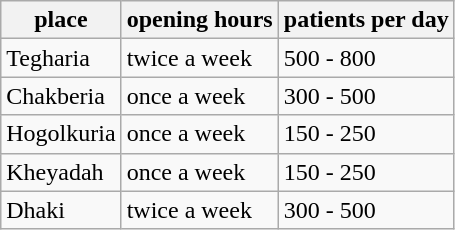<table class="wikitable sortable">
<tr>
<th>place</th>
<th>opening hours</th>
<th>patients per day</th>
</tr>
<tr>
<td>Tegharia</td>
<td>twice a week</td>
<td>500 - 800</td>
</tr>
<tr>
<td>Chakberia</td>
<td>once a week</td>
<td>300 - 500</td>
</tr>
<tr>
<td>Hogolkuria</td>
<td>once a week</td>
<td>150 - 250</td>
</tr>
<tr>
<td>Kheyadah</td>
<td>once a week</td>
<td>150 - 250</td>
</tr>
<tr>
<td>Dhaki</td>
<td>twice a week</td>
<td>300 - 500</td>
</tr>
</table>
